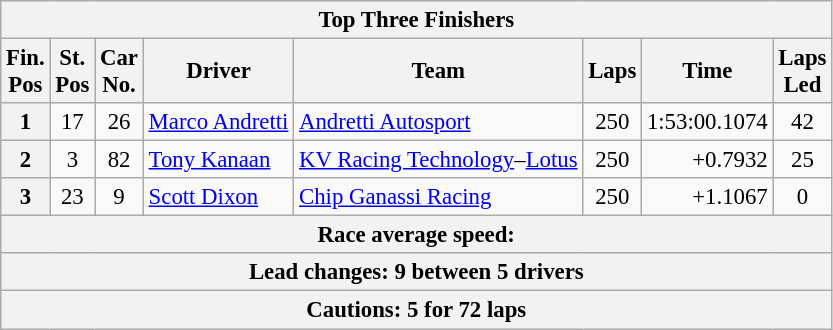<table class="wikitable" style="font-size:95%;">
<tr>
<th colspan=9>Top Three Finishers</th>
</tr>
<tr>
<th>Fin.<br>Pos</th>
<th>St.<br>Pos</th>
<th>Car<br>No.</th>
<th>Driver</th>
<th>Team</th>
<th>Laps</th>
<th>Time</th>
<th>Laps<br>Led</th>
</tr>
<tr>
<th>1</th>
<td align=center>17</td>
<td align=center>26</td>
<td> <a href='#'>Marco Andretti</a></td>
<td><a href='#'>Andretti Autosport</a></td>
<td align=center>250</td>
<td align=right>1:53:00.1074</td>
<td align=center>42</td>
</tr>
<tr>
<th>2</th>
<td align=center>3</td>
<td align=center>82</td>
<td> <a href='#'>Tony Kanaan</a></td>
<td><a href='#'>KV Racing Technology</a>–<a href='#'>Lotus</a></td>
<td align=center>250</td>
<td align=right>+0.7932</td>
<td align=center>25</td>
</tr>
<tr>
<th>3</th>
<td align=center>23</td>
<td align=center>9</td>
<td> <a href='#'>Scott Dixon</a></td>
<td><a href='#'>Chip Ganassi Racing</a></td>
<td align=center>250</td>
<td align=right>+1.1067</td>
<td align=center>0</td>
</tr>
<tr>
<th colspan=9>Race average speed: </th>
</tr>
<tr>
<th colspan=9>Lead changes: 9 between 5 drivers</th>
</tr>
<tr>
<th colspan=9>Cautions: 5 for 72 laps</th>
</tr>
</table>
